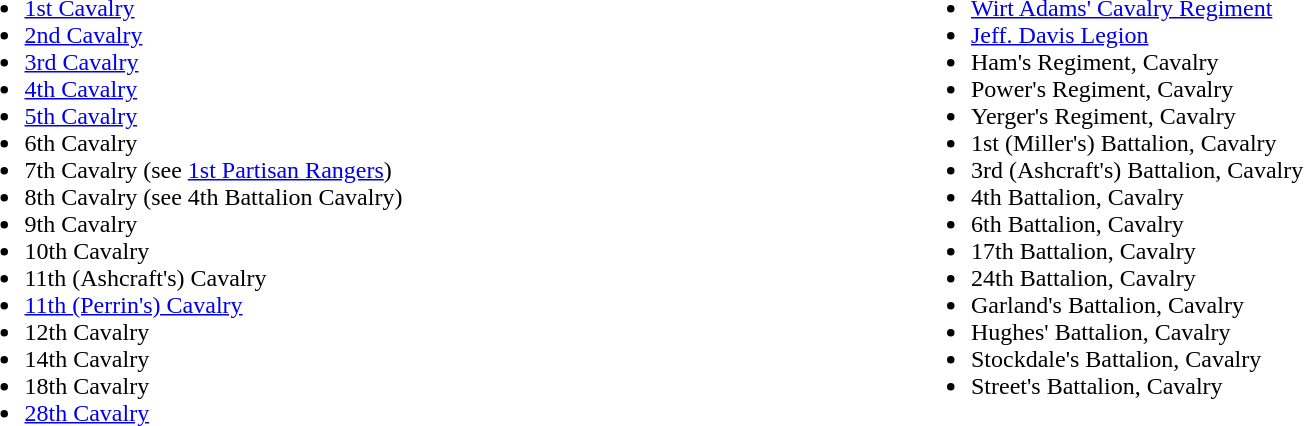<table width=100% |>
<tr>
<td width=50%><br><ul><li><a href='#'>1st Cavalry</a></li><li><a href='#'>2nd Cavalry</a></li><li><a href='#'>3rd Cavalry</a></li><li><a href='#'>4th Cavalry</a></li><li><a href='#'>5th Cavalry</a></li><li>6th Cavalry</li><li>7th Cavalry (see <a href='#'>1st Partisan Rangers</a>)</li><li>8th Cavalry (see 4th Battalion Cavalry)</li><li>9th Cavalry</li><li>10th Cavalry</li><li>11th (Ashcraft's) Cavalry</li><li><a href='#'>11th (Perrin's) Cavalry</a></li><li>12th Cavalry</li><li>14th Cavalry</li><li>18th Cavalry</li><li><a href='#'>28th Cavalry</a></li></ul></td>
<td width=50% valign="top"><br><ul><li><a href='#'>Wirt Adams' Cavalry Regiment</a></li><li><a href='#'>Jeff. Davis Legion</a></li><li>Ham's Regiment, Cavalry</li><li>Power's Regiment, Cavalry</li><li>Yerger's Regiment, Cavalry</li><li>1st (Miller's) Battalion, Cavalry</li><li>3rd (Ashcraft's) Battalion, Cavalry</li><li>4th Battalion, Cavalry</li><li>6th Battalion, Cavalry</li><li>17th Battalion, Cavalry</li><li>24th Battalion, Cavalry</li><li>Garland's Battalion, Cavalry</li><li>Hughes' Battalion, Cavalry</li><li>Stockdale's Battalion, Cavalry</li><li>Street's Battalion, Cavalry</li></ul></td>
</tr>
</table>
